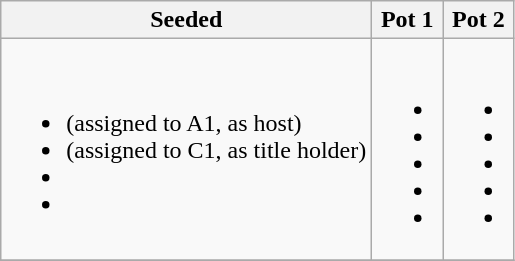<table class="wikitable">
<tr>
<th>Seeded</th>
<th>Pot 1</th>
<th>Pot 2</th>
</tr>
<tr>
<td><br><ul><li> (assigned to A1, as host)</li><li> (assigned to C1, as title holder)</li><li></li><li></li></ul></td>
<td><br><ul><li></li><li></li><li></li><li></li><li></li></ul></td>
<td><br><ul><li></li><li></li><li></li><li></li><li></li></ul></td>
</tr>
<tr>
</tr>
</table>
